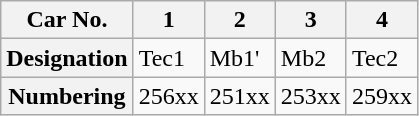<table class="wikitable">
<tr>
<th>Car No.</th>
<th>1</th>
<th>2</th>
<th>3</th>
<th>4</th>
</tr>
<tr>
<th>Designation</th>
<td>Tec1</td>
<td>Mb1'</td>
<td>Mb2</td>
<td>Tec2</td>
</tr>
<tr>
<th>Numbering</th>
<td>256xx</td>
<td>251xx</td>
<td>253xx</td>
<td>259xx</td>
</tr>
</table>
